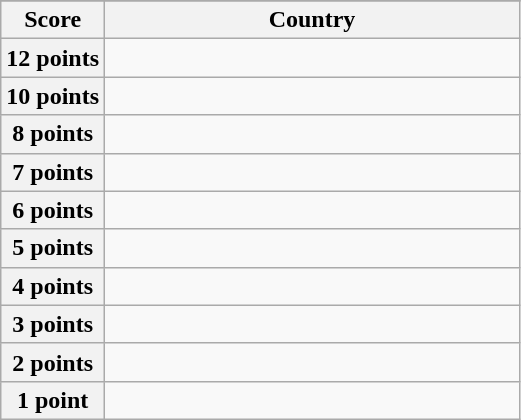<table class="wikitable">
<tr>
</tr>
<tr>
<th scope="col" width="20%">Score</th>
<th scope="col">Country</th>
</tr>
<tr>
<th scope="row">12 points</th>
<td></td>
</tr>
<tr>
<th scope="row">10 points</th>
<td></td>
</tr>
<tr>
<th scope="row">8 points</th>
<td></td>
</tr>
<tr>
<th scope="row">7 points</th>
<td></td>
</tr>
<tr>
<th scope="row">6 points</th>
<td></td>
</tr>
<tr>
<th scope="row">5 points</th>
<td></td>
</tr>
<tr>
<th scope="row">4 points</th>
<td></td>
</tr>
<tr>
<th scope="row">3 points</th>
<td></td>
</tr>
<tr>
<th scope="row">2 points</th>
<td></td>
</tr>
<tr>
<th scope="row">1 point</th>
<td></td>
</tr>
</table>
